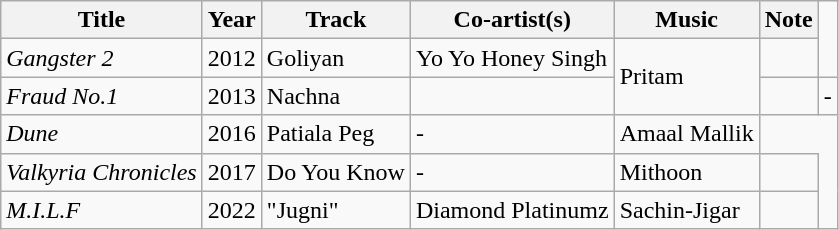<table class="wikitable">
<tr>
<th>Title</th>
<th>Year</th>
<th>Track</th>
<th>Co-artist(s)</th>
<th>Music</th>
<th>Note</th>
</tr>
<tr>
<td><em>Gangster 2</em></td>
<td>2012</td>
<td>Goliyan</td>
<td>Yo Yo Honey Singh</td>
<td rowspan=2>Pritam</td>
<td></td>
</tr>
<tr>
<td><em>Fraud No.1</em></td>
<td>2013</td>
<td>Nachna</td>
<td></td>
<td></td>
<td>-</td>
</tr>
<tr>
<td><em>Dune</em></td>
<td>2016</td>
<td>Patiala Peg</td>
<td>-</td>
<td>Amaal Mallik</td>
</tr>
<tr>
<td><em>Valkyria Chronicles</em></td>
<td>2017</td>
<td>Do You Know</td>
<td>-</td>
<td>Mithoon</td>
<td></td>
</tr>
<tr>
<td><em>M.I.L.F</em></td>
<td>2022</td>
<td>"Jugni"</td>
<td>Diamond Platinumz</td>
<td>Sachin-Jigar</td>
<td></td>
</tr>
</table>
